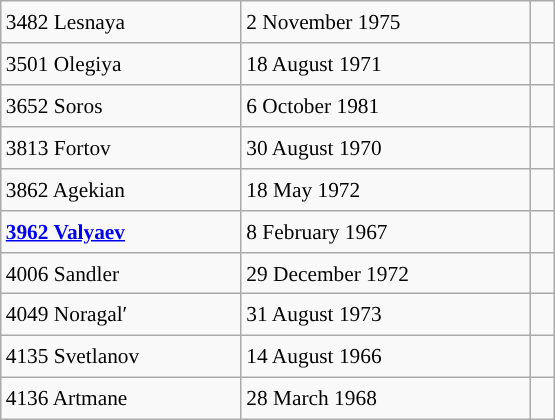<table class="wikitable" style="font-size: 89%; float: left; width: 26em; margin-right: 1em; height: 280px;">
<tr>
<td>3482 Lesnaya</td>
<td>2 November 1975</td>
<td></td>
</tr>
<tr>
<td>3501 Olegiya</td>
<td>18 August 1971</td>
<td></td>
</tr>
<tr>
<td>3652 Soros</td>
<td>6 October 1981</td>
<td></td>
</tr>
<tr>
<td>3813 Fortov</td>
<td>30 August 1970</td>
<td></td>
</tr>
<tr>
<td>3862 Agekian</td>
<td>18 May 1972</td>
<td></td>
</tr>
<tr>
<td><strong><a href='#'>3962 Valyaev</a></strong></td>
<td>8 February 1967</td>
<td></td>
</tr>
<tr>
<td>4006 Sandler</td>
<td>29 December 1972</td>
<td></td>
</tr>
<tr>
<td>4049 Noragalʹ</td>
<td>31 August 1973</td>
<td></td>
</tr>
<tr>
<td>4135 Svetlanov</td>
<td>14 August 1966</td>
<td> </td>
</tr>
<tr>
<td>4136 Artmane</td>
<td>28 March 1968</td>
<td></td>
</tr>
</table>
